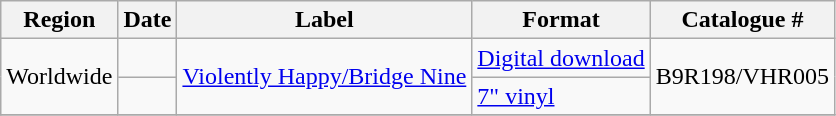<table class="wikitable">
<tr>
<th>Region</th>
<th>Date</th>
<th>Label</th>
<th>Format</th>
<th>Catalogue #</th>
</tr>
<tr>
<td rowspan="2">Worldwide</td>
<td></td>
<td rowspan="2"><a href='#'>Violently Happy/Bridge Nine</a></td>
<td><a href='#'>Digital download</a></td>
<td rowspan="2">B9R198/VHR005</td>
</tr>
<tr>
<td></td>
<td><a href='#'>7" vinyl</a></td>
</tr>
<tr>
</tr>
</table>
